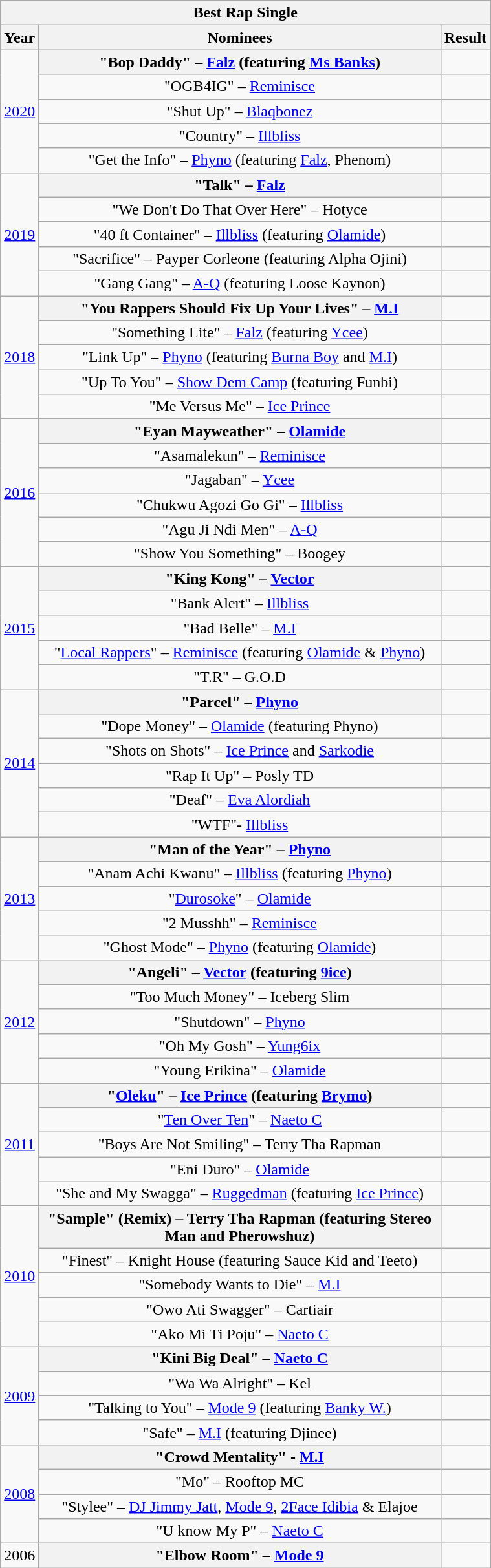<table class="wikitable"  style="text-align:center; width:40%;">
<tr>
<th colspan="4">Best Rap Single</th>
</tr>
<tr>
<th>Year</th>
<th>Nominees</th>
<th>Result</th>
</tr>
<tr>
<td rowspan="5"><a href='#'>2020</a></td>
<th>"Bop Daddy" – <a href='#'>Falz</a><span> (featuring <a href='#'>Ms Banks</a>)</span></th>
<td></td>
</tr>
<tr>
<td>"OGB4IG" – <a href='#'>Reminisce</a></td>
<td></td>
</tr>
<tr>
<td>"Shut Up" – <a href='#'>Blaqbonez</a></td>
<td></td>
</tr>
<tr>
<td>"Country" – <a href='#'>Illbliss</a></td>
<td></td>
</tr>
<tr>
<td>"Get the Info" – <a href='#'>Phyno</a><span> (featuring <a href='#'>Falz</a>, Phenom)</span></td>
<td></td>
</tr>
<tr>
<td rowspan="5"><a href='#'>2019</a></td>
<th>"Talk" – <a href='#'>Falz</a></th>
<td></td>
</tr>
<tr>
<td>"We Don't Do That Over Here" – Hotyce</td>
<td></td>
</tr>
<tr>
<td>"40 ft Container" – <a href='#'>Illbliss</a> <span>(featuring <a href='#'>Olamide</a>)</span></td>
<td></td>
</tr>
<tr>
<td>"Sacrifice" – Payper Corleone <span>(featuring Alpha Ojini)</span></td>
<td></td>
</tr>
<tr>
<td>"Gang Gang" – <a href='#'>A-Q</a> <span>(featuring Loose Kaynon)</span></td>
<td></td>
</tr>
<tr>
<td rowspan="5"><a href='#'>2018</a></td>
<th>"You Rappers Should Fix Up Your Lives" – <a href='#'>M.I</a></th>
<td></td>
</tr>
<tr>
<td>"Something Lite" – <a href='#'>Falz</a> <span>(featuring <a href='#'>Ycee</a>)</span></td>
<td></td>
</tr>
<tr>
<td>"Link Up" – <a href='#'>Phyno</a> <span>(featuring <a href='#'>Burna Boy</a> and <a href='#'>M.I</a>)</span></td>
<td></td>
</tr>
<tr>
<td>"Up To You" – <a href='#'>Show Dem Camp</a> <span>(featuring Funbi)</span></td>
<td></td>
</tr>
<tr>
<td>"Me Versus Me" – <a href='#'>Ice Prince</a></td>
<td></td>
</tr>
<tr>
<td rowspan="6"><a href='#'>2016</a></td>
<th>"Eyan Mayweather" – <a href='#'>Olamide</a></th>
<td></td>
</tr>
<tr>
<td>"Asamalekun" – <a href='#'>Reminisce</a></td>
<td></td>
</tr>
<tr>
<td>"Jagaban" – <a href='#'>Ycee</a></td>
<td></td>
</tr>
<tr>
<td>"Chukwu Agozi Go Gi" – <a href='#'>Illbliss</a></td>
<td></td>
</tr>
<tr>
<td>"Agu Ji Ndi Men" – <a href='#'>A-Q</a></td>
<td></td>
</tr>
<tr>
<td>"Show You Something" – Boogey</td>
<td></td>
</tr>
<tr>
<td rowspan="5"><a href='#'>2015</a></td>
<th>"King Kong" – <a href='#'>Vector</a></th>
<td></td>
</tr>
<tr>
<td>"Bank Alert" – <a href='#'>Illbliss</a></td>
<td></td>
</tr>
<tr>
<td>"Bad Belle" – <a href='#'>M.I</a></td>
<td></td>
</tr>
<tr>
<td>"<a href='#'>Local Rappers</a>" – <a href='#'>Reminisce</a> <span>(featuring <a href='#'>Olamide</a> & <a href='#'>Phyno</a>)</span></td>
<td></td>
</tr>
<tr>
<td>"T.R" – G.O.D</td>
<td></td>
</tr>
<tr>
<td rowspan="6"><a href='#'>2014</a></td>
<th>"Parcel" – <a href='#'>Phyno</a></th>
<td></td>
</tr>
<tr>
<td>"Dope Money" – <a href='#'>Olamide</a> <span>(featuring Phyno)</span></td>
<td></td>
</tr>
<tr>
<td>"Shots on Shots" –  <a href='#'>Ice Prince</a> and <a href='#'>Sarkodie</a></td>
<td></td>
</tr>
<tr>
<td>"Rap It Up" – Posly TD</td>
<td></td>
</tr>
<tr>
<td>"Deaf" – <a href='#'>Eva Alordiah</a></td>
<td></td>
</tr>
<tr>
<td>"WTF"- <a href='#'>Illbliss</a></td>
<td></td>
</tr>
<tr>
<td rowspan="5"><a href='#'>2013</a></td>
<th>"Man of the Year" – <a href='#'>Phyno</a></th>
<td></td>
</tr>
<tr>
<td>"Anam Achi Kwanu" – <a href='#'>Illbliss</a> <span>(featuring <a href='#'>Phyno</a>)</span></td>
<td></td>
</tr>
<tr>
<td>"<a href='#'>Durosoke</a>" –  <a href='#'>Olamide</a></td>
<td></td>
</tr>
<tr>
<td>"2 Musshh" – <a href='#'>Reminisce</a></td>
<td></td>
</tr>
<tr>
<td>"Ghost Mode" – <a href='#'>Phyno</a> <span>(featuring <a href='#'>Olamide</a>)</span></td>
<td></td>
</tr>
<tr>
<td rowspan="5"><a href='#'>2012</a></td>
<th>"Angeli" – <a href='#'>Vector</a> <span>(featuring <a href='#'>9ice</a>)</span></th>
<td></td>
</tr>
<tr>
<td>"Too Much Money" – Iceberg Slim</td>
<td></td>
</tr>
<tr>
<td>"Shutdown" – <a href='#'>Phyno</a></td>
<td></td>
</tr>
<tr>
<td>"Oh My Gosh" – <a href='#'>Yung6ix</a></td>
<td></td>
</tr>
<tr>
<td>"Young Erikina" – <a href='#'>Olamide</a></td>
<td></td>
</tr>
<tr>
<td rowspan="5"><a href='#'>2011</a></td>
<th>"<a href='#'>Oleku</a>" – <a href='#'>Ice Prince</a> <span>(featuring <a href='#'>Brymo</a>)</span></th>
<td></td>
</tr>
<tr>
<td>"<a href='#'>Ten Over Ten</a>" – <a href='#'>Naeto C</a></td>
<td></td>
</tr>
<tr>
<td>"Boys Are Not Smiling" – Terry Tha Rapman</td>
<td></td>
</tr>
<tr>
<td>"Eni Duro" – <a href='#'>Olamide</a></td>
<td></td>
</tr>
<tr>
<td>"She and My Swagga" – <a href='#'>Ruggedman</a> <span>(featuring <a href='#'>Ice Prince</a>)</span></td>
<td></td>
</tr>
<tr>
<td rowspan="5"><a href='#'>2010</a></td>
<th>"Sample" (Remix) – Terry Tha Rapman <span>(featuring Stereo Man and Pherowshuz)</span></th>
<td></td>
</tr>
<tr>
<td>"Finest" – Knight House <span>(featuring Sauce Kid and Teeto)</span></td>
<td></td>
</tr>
<tr>
<td>"Somebody Wants to Die" – <a href='#'>M.I</a></td>
<td></td>
</tr>
<tr>
<td>"Owo Ati Swagger" – Cartiair</td>
<td></td>
</tr>
<tr>
<td>"Ako Mi Ti Poju" – <a href='#'>Naeto C</a></td>
<td></td>
</tr>
<tr>
<td rowspan="4"><a href='#'>2009</a></td>
<th>"Kini Big Deal" – <a href='#'>Naeto C</a></th>
<td></td>
</tr>
<tr>
<td>"Wa Wa Alright" – Kel</td>
<td></td>
</tr>
<tr>
<td>"Talking to You" – <a href='#'>Mode 9</a> <span>(featuring <a href='#'>Banky W.</a>)</span></td>
<td></td>
</tr>
<tr>
<td>"Safe" – <a href='#'>M.I</a> <span>(featuring Djinee)</span></td>
<td></td>
</tr>
<tr>
<td rowspan="4"><a href='#'>2008</a></td>
<th>"Crowd Mentality" - <a href='#'>M.I</a></th>
<td></td>
</tr>
<tr>
<td>"Mo" – Rooftop MC</td>
<td></td>
</tr>
<tr>
<td>"Stylee" – <a href='#'>DJ Jimmy Jatt</a>, <a href='#'>Mode 9</a>, <a href='#'>2Face Idibia</a> & Elajoe</td>
<td></td>
</tr>
<tr>
<td>"U know My P" – <a href='#'>Naeto C</a></td>
<td></td>
</tr>
<tr>
<td>2006</td>
<th>"Elbow Room" – <a href='#'>Mode 9</a></th>
<td></td>
</tr>
</table>
